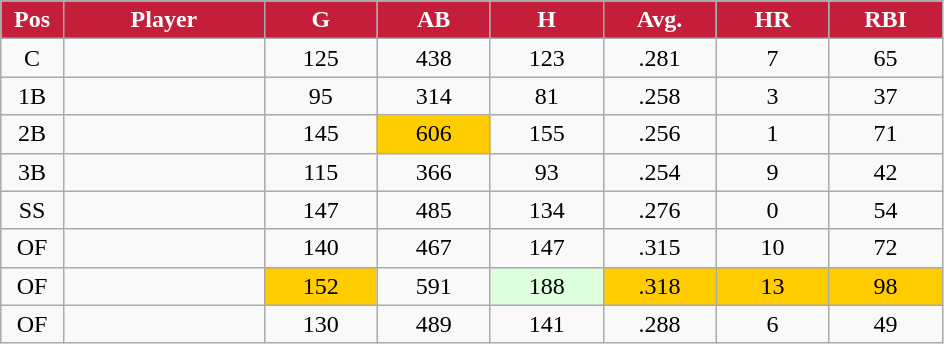<table class="wikitable sortable">
<tr>
<th style="background:#c41e3a;color:white;" width="5%">Pos</th>
<th style="background:#c41e3a;color:white;" width="16%">Player</th>
<th style="background:#c41e3a;color:white;" width="9%">G</th>
<th style="background:#c41e3a;color:white;" width="9%">AB</th>
<th style="background:#c41e3a;color:white;" width="9%">H</th>
<th style="background:#c41e3a;color:white;" width="9%">Avg.</th>
<th style="background:#c41e3a;color:white;" width="9%">HR</th>
<th style="background:#c41e3a;color:white;" width="9%">RBI</th>
</tr>
<tr align="center">
<td>C</td>
<td></td>
<td>125</td>
<td>438</td>
<td>123</td>
<td>.281</td>
<td>7</td>
<td>65</td>
</tr>
<tr align="center">
<td>1B</td>
<td></td>
<td>95</td>
<td>314</td>
<td>81</td>
<td>.258</td>
<td>3</td>
<td>37</td>
</tr>
<tr align="center">
<td>2B</td>
<td></td>
<td>145</td>
<td bgcolor=#ffcc00>606</td>
<td>155</td>
<td>.256</td>
<td>1</td>
<td>71</td>
</tr>
<tr align="center">
<td>3B</td>
<td></td>
<td>115</td>
<td>366</td>
<td>93</td>
<td>.254</td>
<td>9</td>
<td>42</td>
</tr>
<tr align="center">
<td>SS</td>
<td></td>
<td>147</td>
<td>485</td>
<td>134</td>
<td>.276</td>
<td>0</td>
<td>54</td>
</tr>
<tr align="center">
<td>OF</td>
<td></td>
<td>140</td>
<td>467</td>
<td>147</td>
<td>.315</td>
<td>10</td>
<td>72</td>
</tr>
<tr align="center">
<td>OF</td>
<td></td>
<td bgcolor=#ffcc00>152</td>
<td>591</td>
<td bgcolor=#DDFFDD>188</td>
<td bgcolor=#ffcc00>.318</td>
<td bgcolor=#ffcc00>13</td>
<td bgcolor=#ffcc00>98</td>
</tr>
<tr align="center">
<td>OF</td>
<td></td>
<td>130</td>
<td>489</td>
<td>141</td>
<td>.288</td>
<td>6</td>
<td>49</td>
</tr>
</table>
